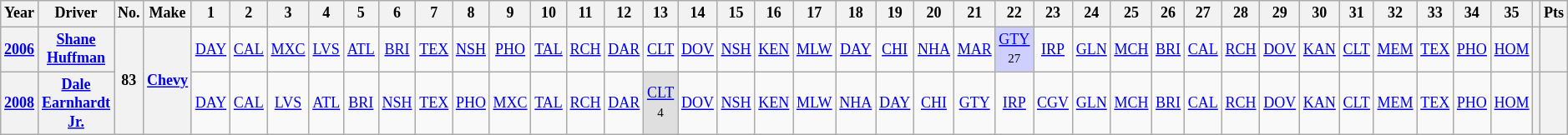<table class="wikitable" style="text-align:center; font-size:75%">
<tr>
<th>Year</th>
<th>Driver</th>
<th>No.</th>
<th>Make</th>
<th>1</th>
<th>2</th>
<th>3</th>
<th>4</th>
<th>5</th>
<th>6</th>
<th>7</th>
<th>8</th>
<th>9</th>
<th>10</th>
<th>11</th>
<th>12</th>
<th>13</th>
<th>14</th>
<th>15</th>
<th>16</th>
<th>17</th>
<th>18</th>
<th>19</th>
<th>20</th>
<th>21</th>
<th>22</th>
<th>23</th>
<th>24</th>
<th>25</th>
<th>26</th>
<th>27</th>
<th>28</th>
<th>29</th>
<th>30</th>
<th>31</th>
<th>32</th>
<th>33</th>
<th>34</th>
<th>35</th>
<th></th>
<th>Pts</th>
</tr>
<tr>
<th><a href='#'>2006</a></th>
<th><a href='#'>Shane Huffman</a></th>
<th rowspan=2>83</th>
<th rowspan=2><a href='#'>Chevy</a></th>
<td><a href='#'>DAY</a></td>
<td><a href='#'>CAL</a></td>
<td><a href='#'>MXC</a></td>
<td><a href='#'>LVS</a></td>
<td><a href='#'>ATL</a></td>
<td><a href='#'>BRI</a></td>
<td><a href='#'>TEX</a></td>
<td><a href='#'>NSH</a></td>
<td><a href='#'>PHO</a></td>
<td><a href='#'>TAL</a></td>
<td><a href='#'>RCH</a></td>
<td><a href='#'>DAR</a></td>
<td><a href='#'>CLT</a></td>
<td><a href='#'>DOV</a></td>
<td><a href='#'>NSH</a></td>
<td><a href='#'>KEN</a></td>
<td><a href='#'>MLW</a></td>
<td><a href='#'>DAY</a></td>
<td><a href='#'>CHI</a></td>
<td><a href='#'>NHA</a></td>
<td><a href='#'>MAR</a></td>
<td style="background:#CFCFFF;"><a href='#'>GTY</a><br><small>27</small></td>
<td><a href='#'>IRP</a></td>
<td><a href='#'>GLN</a></td>
<td><a href='#'>MCH</a></td>
<td><a href='#'>BRI</a></td>
<td><a href='#'>CAL</a></td>
<td><a href='#'>RCH</a></td>
<td><a href='#'>DOV</a></td>
<td><a href='#'>KAN</a></td>
<td><a href='#'>CLT</a></td>
<td><a href='#'>MEM</a></td>
<td><a href='#'>TEX</a></td>
<td><a href='#'>PHO</a></td>
<td><a href='#'>HOM</a></td>
<th></th>
<th></th>
</tr>
<tr>
<th><a href='#'>2008</a></th>
<th><a href='#'>Dale Earnhardt Jr.</a></th>
<td><a href='#'>DAY</a></td>
<td><a href='#'>CAL</a></td>
<td><a href='#'>LVS</a></td>
<td><a href='#'>ATL</a></td>
<td><a href='#'>BRI</a></td>
<td><a href='#'>NSH</a></td>
<td><a href='#'>TEX</a></td>
<td><a href='#'>PHO</a></td>
<td><a href='#'>MXC</a></td>
<td><a href='#'>TAL</a></td>
<td><a href='#'>RCH</a></td>
<td><a href='#'>DAR</a></td>
<td style="background:#DFDFDF;"><a href='#'>CLT</a><br><small>4</small></td>
<td><a href='#'>DOV</a></td>
<td><a href='#'>NSH</a></td>
<td><a href='#'>KEN</a></td>
<td><a href='#'>MLW</a></td>
<td><a href='#'>NHA</a></td>
<td><a href='#'>DAY</a></td>
<td><a href='#'>CHI</a></td>
<td><a href='#'>GTY</a></td>
<td><a href='#'>IRP</a></td>
<td><a href='#'>CGV</a></td>
<td><a href='#'>GLN</a></td>
<td><a href='#'>MCH</a></td>
<td><a href='#'>BRI</a></td>
<td><a href='#'>CAL</a></td>
<td><a href='#'>RCH</a></td>
<td><a href='#'>DOV</a></td>
<td><a href='#'>KAN</a></td>
<td><a href='#'>CLT</a></td>
<td><a href='#'>MEM</a></td>
<td><a href='#'>TEX</a></td>
<td><a href='#'>PHO</a></td>
<td><a href='#'>HOM</a></td>
<th></th>
<th></th>
</tr>
</table>
